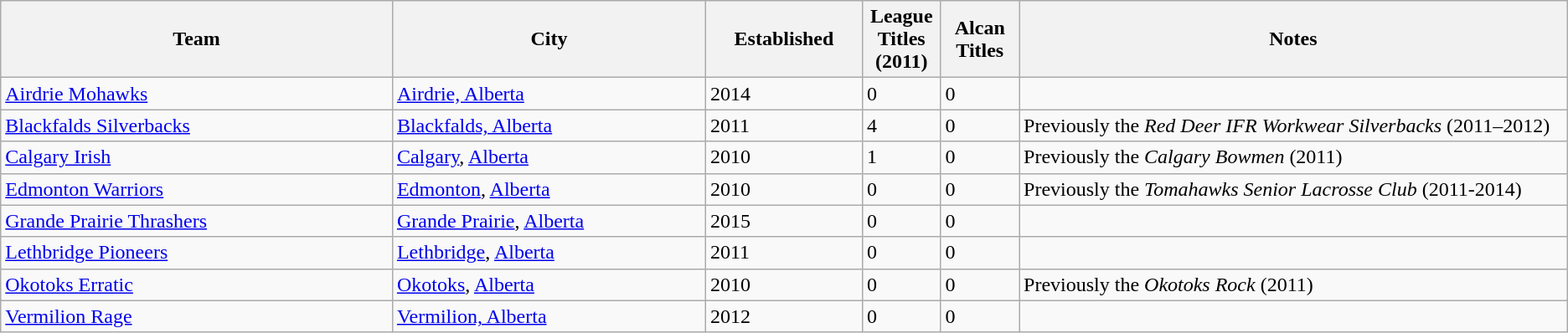<table class="wikitable sortable">
<tr>
<th bgcolor="#DDDDFF" width="25%">Team</th>
<th bgcolor="#DDDDFF" width="20%">City</th>
<th bgcolor="#DDDDFF" width="10%">Established</th>
<th bgcolor="#DDDDFF" width="5%">League Titles (2011)</th>
<th bgcolor="#DDDDFF" width="5%">Alcan Titles</th>
<th bgcolor="#DDDDFF" width="35%" class="unsortable">Notes</th>
</tr>
<tr>
<td><a href='#'>Airdrie Mohawks</a></td>
<td><a href='#'>Airdrie, Alberta</a></td>
<td>2014</td>
<td>0</td>
<td>0</td>
<td></td>
</tr>
<tr>
<td><a href='#'>Blackfalds Silverbacks</a></td>
<td><a href='#'>Blackfalds, Alberta</a></td>
<td>2011</td>
<td>4</td>
<td>0</td>
<td>Previously the <em>Red Deer IFR Workwear Silverbacks</em> (2011–2012)</td>
</tr>
<tr>
<td><a href='#'>Calgary Irish</a></td>
<td><a href='#'>Calgary</a>, <a href='#'>Alberta</a></td>
<td>2010</td>
<td>1</td>
<td>0</td>
<td>Previously the <em>Calgary Bowmen</em> (2011)</td>
</tr>
<tr>
<td><a href='#'>Edmonton Warriors</a></td>
<td><a href='#'>Edmonton</a>, <a href='#'>Alberta</a></td>
<td>2010</td>
<td>0</td>
<td>0</td>
<td>Previously the <em>Tomahawks Senior Lacrosse Club</em> (2011-2014)</td>
</tr>
<tr>
<td><a href='#'>Grande Prairie Thrashers</a></td>
<td><a href='#'>Grande Prairie</a>, <a href='#'>Alberta</a></td>
<td>2015</td>
<td>0</td>
<td>0</td>
<td></td>
</tr>
<tr>
<td><a href='#'>Lethbridge Pioneers</a></td>
<td><a href='#'>Lethbridge</a>, <a href='#'>Alberta</a></td>
<td>2011</td>
<td>0</td>
<td>0</td>
<td></td>
</tr>
<tr>
<td><a href='#'>Okotoks Erratic</a></td>
<td><a href='#'>Okotoks</a>, <a href='#'>Alberta</a></td>
<td>2010</td>
<td>0</td>
<td>0</td>
<td>Previously the <em>Okotoks Rock</em> (2011)</td>
</tr>
<tr>
<td><a href='#'>Vermilion Rage</a></td>
<td><a href='#'>Vermilion, Alberta</a></td>
<td>2012</td>
<td>0</td>
<td>0</td>
<td></td>
</tr>
</table>
